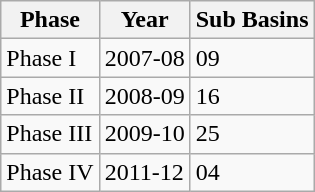<table class="wikitable">
<tr>
<th>Phase</th>
<th>Year</th>
<th>Sub Basins</th>
</tr>
<tr>
<td>Phase I</td>
<td>2007-08</td>
<td>09</td>
</tr>
<tr>
<td>Phase II</td>
<td>2008-09</td>
<td>16</td>
</tr>
<tr>
<td>Phase III</td>
<td>2009-10</td>
<td>25</td>
</tr>
<tr>
<td>Phase IV</td>
<td>2011-12</td>
<td>04</td>
</tr>
</table>
